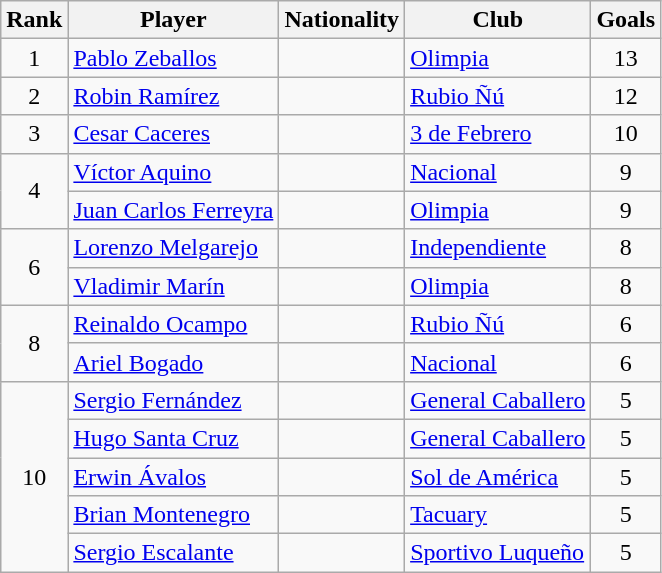<table class="wikitable">
<tr>
<th>Rank</th>
<th>Player</th>
<th>Nationality</th>
<th>Club</th>
<th>Goals</th>
</tr>
<tr>
<td align=center>1</td>
<td><a href='#'>Pablo Zeballos</a></td>
<td></td>
<td><a href='#'>Olimpia</a></td>
<td align=center>13</td>
</tr>
<tr>
<td align=center>2</td>
<td><a href='#'>Robin Ramírez</a></td>
<td></td>
<td><a href='#'>Rubio Ñú</a></td>
<td align=center>12</td>
</tr>
<tr>
<td align=center>3</td>
<td><a href='#'>Cesar Caceres</a></td>
<td></td>
<td><a href='#'>3 de Febrero</a></td>
<td align=center>10</td>
</tr>
<tr>
<td align=center rowspan=2>4</td>
<td><a href='#'>Víctor Aquino</a></td>
<td></td>
<td><a href='#'>Nacional</a></td>
<td align=center>9</td>
</tr>
<tr>
<td><a href='#'>Juan Carlos Ferreyra</a></td>
<td></td>
<td><a href='#'>Olimpia</a></td>
<td align=center>9</td>
</tr>
<tr>
<td align=center rowspan=2>6</td>
<td><a href='#'>Lorenzo Melgarejo</a></td>
<td></td>
<td><a href='#'>Independiente</a></td>
<td align=center>8</td>
</tr>
<tr>
<td><a href='#'>Vladimir Marín</a></td>
<td></td>
<td><a href='#'>Olimpia</a></td>
<td align=center>8</td>
</tr>
<tr>
<td align=center rowspan=2>8</td>
<td><a href='#'>Reinaldo Ocampo</a></td>
<td></td>
<td><a href='#'>Rubio Ñú</a></td>
<td align=center>6</td>
</tr>
<tr>
<td><a href='#'>Ariel Bogado</a></td>
<td></td>
<td><a href='#'>Nacional</a></td>
<td align=center>6</td>
</tr>
<tr>
<td align=center rowspan=5>10</td>
<td><a href='#'>Sergio Fernández</a></td>
<td></td>
<td><a href='#'>General Caballero</a></td>
<td align=center>5</td>
</tr>
<tr>
<td><a href='#'>Hugo Santa Cruz</a></td>
<td></td>
<td><a href='#'>General Caballero</a></td>
<td align=center>5</td>
</tr>
<tr>
<td><a href='#'>Erwin Ávalos</a></td>
<td></td>
<td><a href='#'>Sol de América</a></td>
<td align=center>5</td>
</tr>
<tr>
<td><a href='#'>Brian Montenegro</a></td>
<td></td>
<td><a href='#'>Tacuary</a></td>
<td align=center>5</td>
</tr>
<tr>
<td><a href='#'>Sergio Escalante</a></td>
<td></td>
<td><a href='#'>Sportivo Luqueño</a></td>
<td align=center>5</td>
</tr>
</table>
